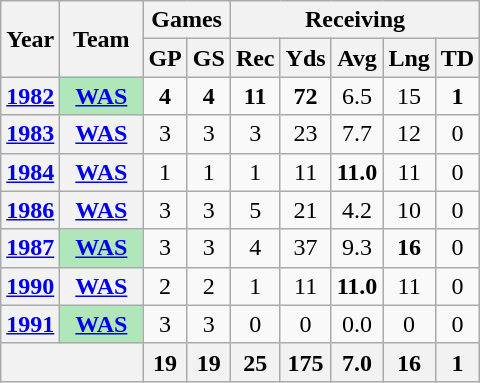<table class="wikitable" style="text-align:center">
<tr>
<th rowspan="2">Year</th>
<th rowspan="2">Team</th>
<th colspan="2">Games</th>
<th colspan="5">Receiving</th>
</tr>
<tr>
<th>GP</th>
<th>GS</th>
<th>Rec</th>
<th>Yds</th>
<th>Avg</th>
<th>Lng</th>
<th>TD</th>
</tr>
<tr>
<th><a href='#'>1982</a></th>
<th style="background:#afe6ba; width:3em;"><a href='#'>WAS</a></th>
<td><strong>4</strong></td>
<td><strong>4</strong></td>
<td><strong>11</strong></td>
<td><strong>72</strong></td>
<td>6.5</td>
<td>15</td>
<td><strong>1</strong></td>
</tr>
<tr>
<th><a href='#'>1983</a></th>
<th><a href='#'>WAS</a></th>
<td>3</td>
<td>3</td>
<td>3</td>
<td>23</td>
<td>7.7</td>
<td>12</td>
<td>0</td>
</tr>
<tr>
<th><a href='#'>1984</a></th>
<th><a href='#'>WAS</a></th>
<td>1</td>
<td>1</td>
<td>1</td>
<td>11</td>
<td><strong>11.0</strong></td>
<td>11</td>
<td>0</td>
</tr>
<tr>
<th><a href='#'>1986</a></th>
<th><a href='#'>WAS</a></th>
<td>3</td>
<td>3</td>
<td>5</td>
<td>21</td>
<td>4.2</td>
<td>10</td>
<td>0</td>
</tr>
<tr>
<th><a href='#'>1987</a></th>
<th style="background:#afe6ba; width:3em;"><a href='#'>WAS</a></th>
<td>3</td>
<td>3</td>
<td>4</td>
<td>37</td>
<td>9.3</td>
<td><strong>16</strong></td>
<td>0</td>
</tr>
<tr>
<th><a href='#'>1990</a></th>
<th><a href='#'>WAS</a></th>
<td>2</td>
<td>2</td>
<td>1</td>
<td>11</td>
<td><strong>11.0</strong></td>
<td>11</td>
<td>0</td>
</tr>
<tr>
<th><a href='#'>1991</a></th>
<th style="background:#afe6ba; width:3em;"><a href='#'>WAS</a></th>
<td>3</td>
<td>3</td>
<td>0</td>
<td>0</td>
<td>0.0</td>
<td>0</td>
<td>0</td>
</tr>
<tr>
<th colspan="2"></th>
<th>19</th>
<th>19</th>
<th>25</th>
<th>175</th>
<th>7.0</th>
<th>16</th>
<th>1</th>
</tr>
</table>
